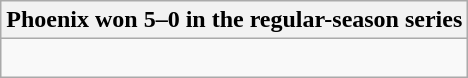<table class="wikitable collapsible collapsed">
<tr>
<th>Phoenix won 5–0 in the regular-season series</th>
</tr>
<tr>
<td><br>



</td>
</tr>
</table>
